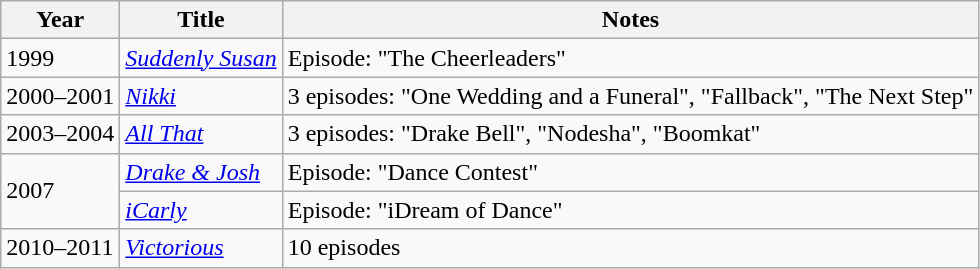<table class="wikitable">
<tr>
<th>Year</th>
<th>Title</th>
<th>Notes</th>
</tr>
<tr>
<td>1999</td>
<td><em><a href='#'>Suddenly Susan</a></em></td>
<td>Episode: "The Cheerleaders"</td>
</tr>
<tr>
<td>2000–2001</td>
<td><em><a href='#'>Nikki</a></em></td>
<td>3 episodes: "One Wedding and a Funeral", "Fallback", "The Next Step"</td>
</tr>
<tr>
<td>2003–2004</td>
<td><em><a href='#'>All That</a></em></td>
<td>3 episodes: "Drake Bell", "Nodesha", "Boomkat"</td>
</tr>
<tr>
<td rowspan="2">2007</td>
<td><em><a href='#'>Drake & Josh</a></em></td>
<td>Episode: "Dance Contest"</td>
</tr>
<tr>
<td><em><a href='#'>iCarly</a></em></td>
<td>Episode: "iDream of Dance"</td>
</tr>
<tr>
<td>2010–2011</td>
<td><em><a href='#'>Victorious</a></em></td>
<td>10 episodes</td>
</tr>
</table>
